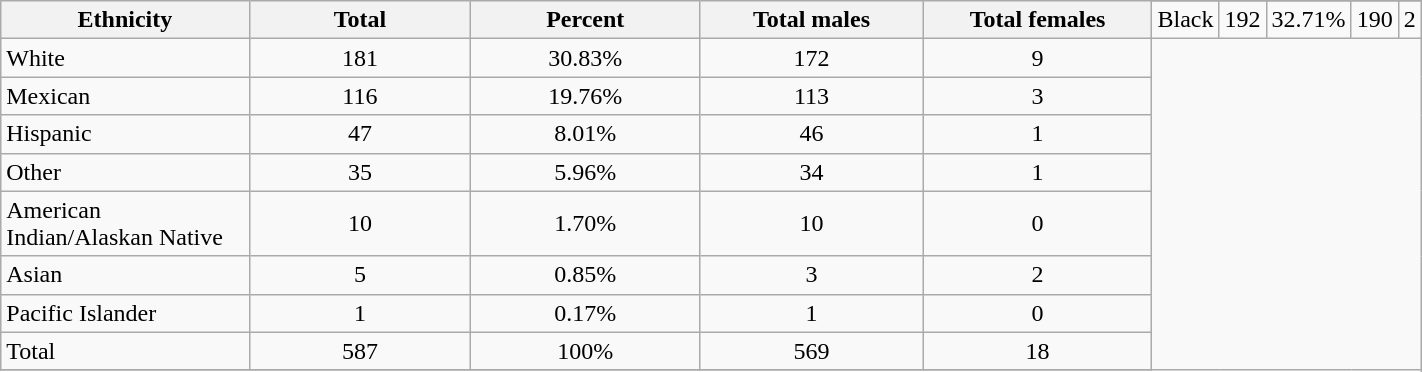<table class="wikitable sortable" style="width:75%;">
<tr>
<th rowspan=2 style="width:20%;">Ethnicity</th>
<th rowspan=2 style="width:20%;">Total</th>
<th rowspan=2 style="width:20%;">Percent</th>
<th rowspan=2 style="width:20%;">Total males</th>
<th rowspan=2 style="width:20%;">Total females</th>
</tr>
<tr>
<td>Black</td>
<td align=center>192</td>
<td align=center>32.71%</td>
<td align=center>190</td>
<td align=center>2</td>
</tr>
<tr>
<td>White</td>
<td align=center>181</td>
<td align=center>30.83%</td>
<td align=center>172</td>
<td align=center>9</td>
</tr>
<tr>
<td>Mexican</td>
<td align=center>116</td>
<td align=center>19.76%</td>
<td align=center>113</td>
<td align=center>3</td>
</tr>
<tr>
<td>Hispanic</td>
<td align=center>47</td>
<td align=center>8.01%</td>
<td align=center>46</td>
<td align=center>1</td>
</tr>
<tr>
<td>Other</td>
<td align=center>35</td>
<td align=center>5.96%</td>
<td align=center>34</td>
<td align=center>1</td>
</tr>
<tr>
<td>American Indian/Alaskan Native</td>
<td align=center>10</td>
<td align=center>1.70%</td>
<td align=center>10</td>
<td align=center>0</td>
</tr>
<tr>
<td>Asian</td>
<td align=center>5</td>
<td align=center>0.85%</td>
<td align=center>3</td>
<td align=center>2</td>
</tr>
<tr>
<td>Pacific Islander</td>
<td align=center>1</td>
<td align=center>0.17%</td>
<td align=center>1</td>
<td align=center>0</td>
</tr>
<tr>
<td>Total</td>
<td align=center>587</td>
<td align=center>100%</td>
<td align=center>569</td>
<td align=center>18</td>
</tr>
<tr>
</tr>
</table>
